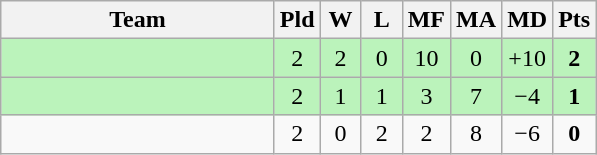<table class="wikitable" style="text-align:center">
<tr>
<th width="175">Team</th>
<th width="20">Pld</th>
<th width="20">W</th>
<th width="20">L</th>
<th width="20">MF</th>
<th width="20">MA</th>
<th width="20">MD</th>
<th width="20">Pts</th>
</tr>
<tr bgcolor="bbf3bb">
<td align="left"></td>
<td>2</td>
<td>2</td>
<td>0</td>
<td>10</td>
<td>0</td>
<td>+10</td>
<td><strong>2</strong></td>
</tr>
<tr bgcolor="bbf3bb">
<td align="left"></td>
<td>2</td>
<td>1</td>
<td>1</td>
<td>3</td>
<td>7</td>
<td>−4</td>
<td><strong>1</strong></td>
</tr>
<tr>
<td align="left"></td>
<td>2</td>
<td>0</td>
<td>2</td>
<td>2</td>
<td>8</td>
<td>−6</td>
<td><strong>0</strong></td>
</tr>
</table>
